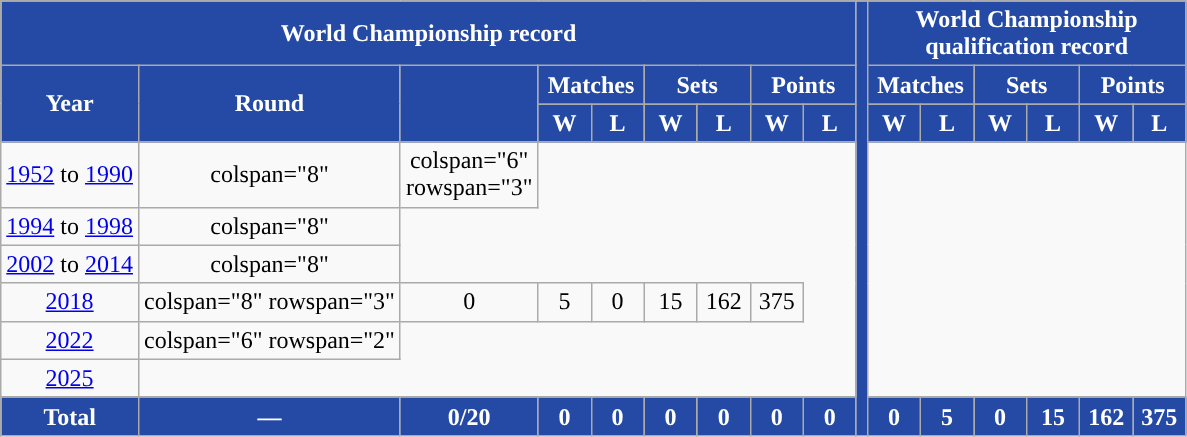<table class="wikitable" style="text-align: center;">
<tr>
<th colspan="9" style="background:#244AA5; color:white; ">World Championship record</th>
<th rowspan="22" style="background:#244AA5"></th>
<th colspan="6" style="background:#244AA5; color:white; ">World Championship<br>qualification record</th>
</tr>
<tr>
<th rowspan="2" style="background:#244AA5; color:white; ">Year</th>
<th rowspan="2" style="background:#244AA5; color:white; ">Round</th>
<th rowspan="2" width="28" style="background:#244AA5; color:white; "></th>
<th colspan="2" width="28" style="background:#244AA5; color:white; ">Matches</th>
<th colspan="2" width="28" style="background:#244AA5; color:white; ">Sets</th>
<th colspan="2" width="28" style="background:#244AA5; color:white; ">Points</th>
<th colspan="2" width="28" style="background:#244AA5; color:white; ">Matches</th>
<th colspan="2" width="28" style="background:#244AA5; color:white; ">Sets</th>
<th colspan="2" width="28" style="background:#244AA5; color:white; ">Points</th>
</tr>
<tr>
<th width="28" style="background:#244AA5; color:white; ">W</th>
<th width="28" style="background:#244AA5; color:white; ">L</th>
<th width="28" style="background:#244AA5; color:white; ">W</th>
<th width="28" style="background:#244AA5; color:white; ">L</th>
<th width="28" style="background:#244AA5; color:white; ">W</th>
<th width="28" style="background:#244AA5; color:white; ">L</th>
<th width="28" style="background:#244AA5; color:white; ">W</th>
<th width="28" style="background:#244AA5; color:white; ">L</th>
<th width="28" style="background:#244AA5; color:white; ">W</th>
<th width="28" style="background:#244AA5; color:white; ">L</th>
<th width="28" style="background:#244AA5; color:white; ">W</th>
<th width="28" style="background:#244AA5; color:white; ">L</th>
</tr>
<tr>
<td> <a href='#'>1952</a> to  <a href='#'>1990</a></td>
<td>colspan="8" </td>
<td>colspan="6" rowspan="3" </td>
</tr>
<tr>
<td> <a href='#'>1994</a> to  <a href='#'>1998</a></td>
<td>colspan="8" </td>
</tr>
<tr>
<td> <a href='#'>2002</a> to  <a href='#'>2014</a></td>
<td>colspan="8" </td>
</tr>
<tr>
<td> <a href='#'>2018</a></td>
<td>colspan="8" rowspan="3" </td>
<td>0</td>
<td>5</td>
<td>0</td>
<td>15</td>
<td>162</td>
<td>375</td>
</tr>
<tr>
<td>  <a href='#'>2022</a></td>
<td>colspan="6" rowspan="2" </td>
</tr>
<tr>
<td> <a href='#'>2025</a></td>
</tr>
<tr>
<th style="background:#244AA5; color:white; ">Total</th>
<th style="background:#244AA5; color:white; ">—</th>
<th style="background:#244AA5; color:white; ">0/20</th>
<th style="background:#244AA5; color:white; ">0</th>
<th style="background:#244AA5; color:white; ">0</th>
<th style="background:#244AA5; color:white; ">0</th>
<th style="background:#244AA5; color:white; ">0</th>
<th style="background:#244AA5; color:white; ">0</th>
<th style="background:#244AA5; color:white; ">0</th>
<th style="background:#244AA5; color:white; ">0</th>
<th style="background:#244AA5; color:white; ">5</th>
<th style="background:#244AA5; color:white; ">0</th>
<th style="background:#244AA5; color:white; ">15</th>
<th style="background:#244AA5; color:white; ">162</th>
<th style="background:#244AA5; color:white; ">375</th>
</tr>
</table>
